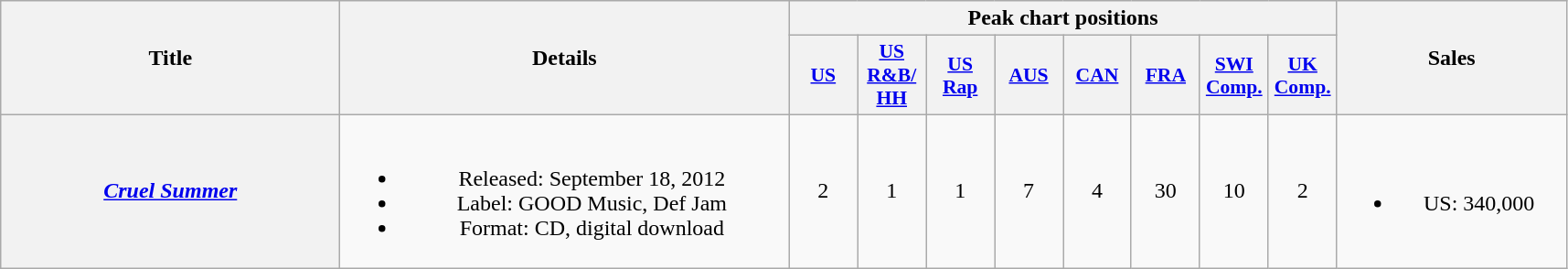<table class="wikitable plainrowheaders" style="text-align:center;">
<tr>
<th rowspan="2" style="width:15em;">Title</th>
<th rowspan="2" style="width:20em;">Details</th>
<th colspan="8">Peak chart positions</th>
<th rowspan="2" style="width:10em;">Sales</th>
</tr>
<tr>
<th scope="col" style="width:3em;font-size:90%;"><a href='#'>US</a><br></th>
<th scope="col" style="width:3em;font-size:90%;"><a href='#'>US R&B/<br>HH</a><br></th>
<th scope="col" style="width:3em;font-size:90%;"><a href='#'>US Rap</a><br></th>
<th scope="col" style="width:3em;font-size:90%;"><a href='#'>AUS</a><br></th>
<th scope="col" style="width:3em;font-size:90%;"><a href='#'>CAN</a><br></th>
<th scope="col" style="width:3em;font-size:90%;"><a href='#'>FRA</a><br></th>
<th scope="col" style="width:3em;font-size:90%;"><a href='#'>SWI<br>Comp.</a><br></th>
<th scope="col" style="width:3em;font-size:90%;"><a href='#'>UK<br>Comp.</a><br></th>
</tr>
<tr>
<th scope="row"><em><a href='#'>Cruel Summer</a></em><br></th>
<td><br><ul><li>Released: September 18, 2012</li><li>Label: GOOD Music, Def Jam</li><li>Format: CD, digital download</li></ul></td>
<td>2</td>
<td>1</td>
<td>1</td>
<td>7</td>
<td>4</td>
<td>30</td>
<td>10</td>
<td>2</td>
<td><br><ul><li>US: 340,000</li></ul></td>
</tr>
</table>
